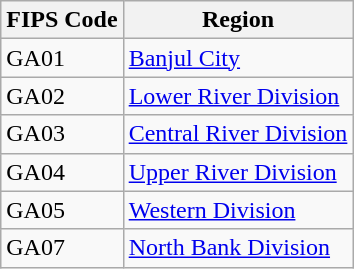<table class="wikitable">
<tr>
<th>FIPS Code</th>
<th>Region</th>
</tr>
<tr>
<td>GA01</td>
<td><a href='#'>Banjul City</a></td>
</tr>
<tr>
<td>GA02</td>
<td><a href='#'>Lower River Division</a></td>
</tr>
<tr>
<td>GA03</td>
<td><a href='#'>Central River Division</a></td>
</tr>
<tr>
<td>GA04</td>
<td><a href='#'>Upper River Division</a></td>
</tr>
<tr>
<td>GA05</td>
<td><a href='#'>Western Division</a></td>
</tr>
<tr>
<td>GA07</td>
<td><a href='#'>North Bank Division</a></td>
</tr>
</table>
